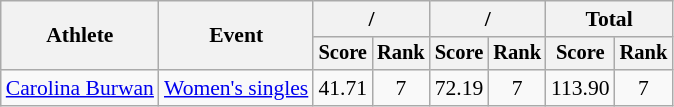<table class=wikitable style=font-size:90%;text-align:center>
<tr>
<th rowspan=2>Athlete</th>
<th rowspan=2>Event</th>
<th colspan=2> / </th>
<th colspan=2> / </th>
<th colspan=2>Total</th>
</tr>
<tr style=font-size:95%>
<th>Score</th>
<th>Rank</th>
<th>Score</th>
<th>Rank</th>
<th>Score</th>
<th>Rank</th>
</tr>
<tr>
<td align=left><a href='#'>Carolina Burwan</a></td>
<td align=left><a href='#'>Women's singles</a></td>
<td>41.71</td>
<td>7</td>
<td>72.19</td>
<td>7</td>
<td>113.90</td>
<td>7</td>
</tr>
</table>
